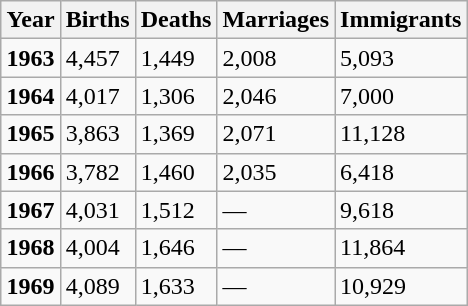<table class="wikitable" style="margin:auto;">
<tr>
<th rowspan=1>Year</th>
<th>Births</th>
<th>Deaths</th>
<th>Marriages</th>
<th>Immigrants</th>
</tr>
<tr>
<td><strong>1963</strong></td>
<td>4,457</td>
<td>1,449</td>
<td>2,008</td>
<td>5,093</td>
</tr>
<tr>
<td><strong>1964</strong></td>
<td>4,017</td>
<td>1,306</td>
<td>2,046</td>
<td>7,000</td>
</tr>
<tr>
<td><strong>1965</strong></td>
<td>3,863</td>
<td>1,369</td>
<td>2,071</td>
<td>11,128</td>
</tr>
<tr>
<td><strong>1966</strong></td>
<td>3,782</td>
<td>1,460</td>
<td>2,035</td>
<td>6,418</td>
</tr>
<tr>
<td><strong>1967</strong></td>
<td>4,031</td>
<td>1,512</td>
<td>—</td>
<td>9,618</td>
</tr>
<tr>
<td><strong>1968</strong></td>
<td>4,004</td>
<td>1,646</td>
<td>—</td>
<td>11,864</td>
</tr>
<tr>
<td><strong>1969</strong></td>
<td>4,089</td>
<td>1,633</td>
<td>—</td>
<td>10,929</td>
</tr>
</table>
